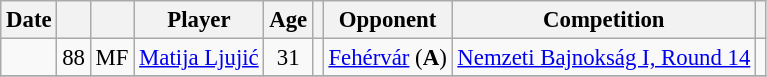<table class="wikitable sortable" style="text-align:center; font-size:95%;">
<tr>
<th>Date</th>
<th></th>
<th></th>
<th>Player</th>
<th>Age</th>
<th></th>
<th>Opponent</th>
<th>Competition</th>
<th class="unsortable"></th>
</tr>
<tr>
<td data-sort-value="1"></td>
<td>88</td>
<td>MF</td>
<td style="text-align:left;"> <a href='#'>Matija Ljujić</a></td>
<td>31</td>
<td></td>
<td style="text-align:left;"><a href='#'>Fehérvár</a> (<strong>A</strong>)</td>
<td style="text-align:left;"><a href='#'>Nemzeti Bajnokság I, Round 14</a></td>
<td></td>
</tr>
<tr>
</tr>
</table>
